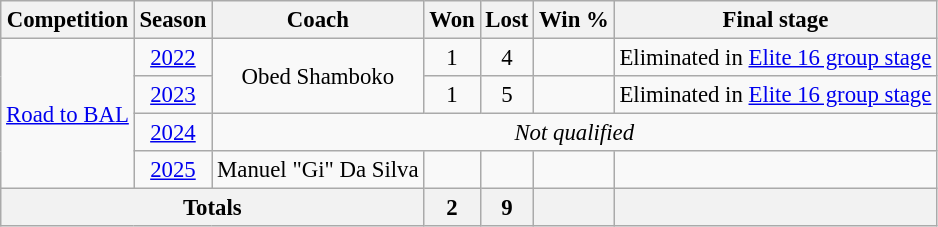<table class="wikitable" style="font-size: 95%; text-align:center;">
<tr>
<th>Competition</th>
<th>Season</th>
<th>Coach</th>
<th>Won</th>
<th>Lost</th>
<th>Win %</th>
<th>Final stage</th>
</tr>
<tr>
<td rowspan="4"><a href='#'>Road to BAL</a></td>
<td><a href='#'>2022</a></td>
<td rowspan="2">Obed Shamboko</td>
<td>1</td>
<td>4</td>
<td></td>
<td>Eliminated in <a href='#'>Elite 16 group stage</a></td>
</tr>
<tr>
<td><a href='#'>2023</a></td>
<td>1</td>
<td>5</td>
<td></td>
<td>Eliminated in <a href='#'>Elite 16 group stage</a></td>
</tr>
<tr>
<td><a href='#'>2024</a></td>
<td colspan="5"><em>Not qualified</em></td>
</tr>
<tr>
<td><a href='#'>2025</a></td>
<td>Manuel "Gi" Da Silva</td>
<td></td>
<td></td>
<td></td>
<td></td>
</tr>
<tr>
<th colspan="3">Totals</th>
<th>2</th>
<th>9</th>
<th></th>
<th></th>
</tr>
</table>
